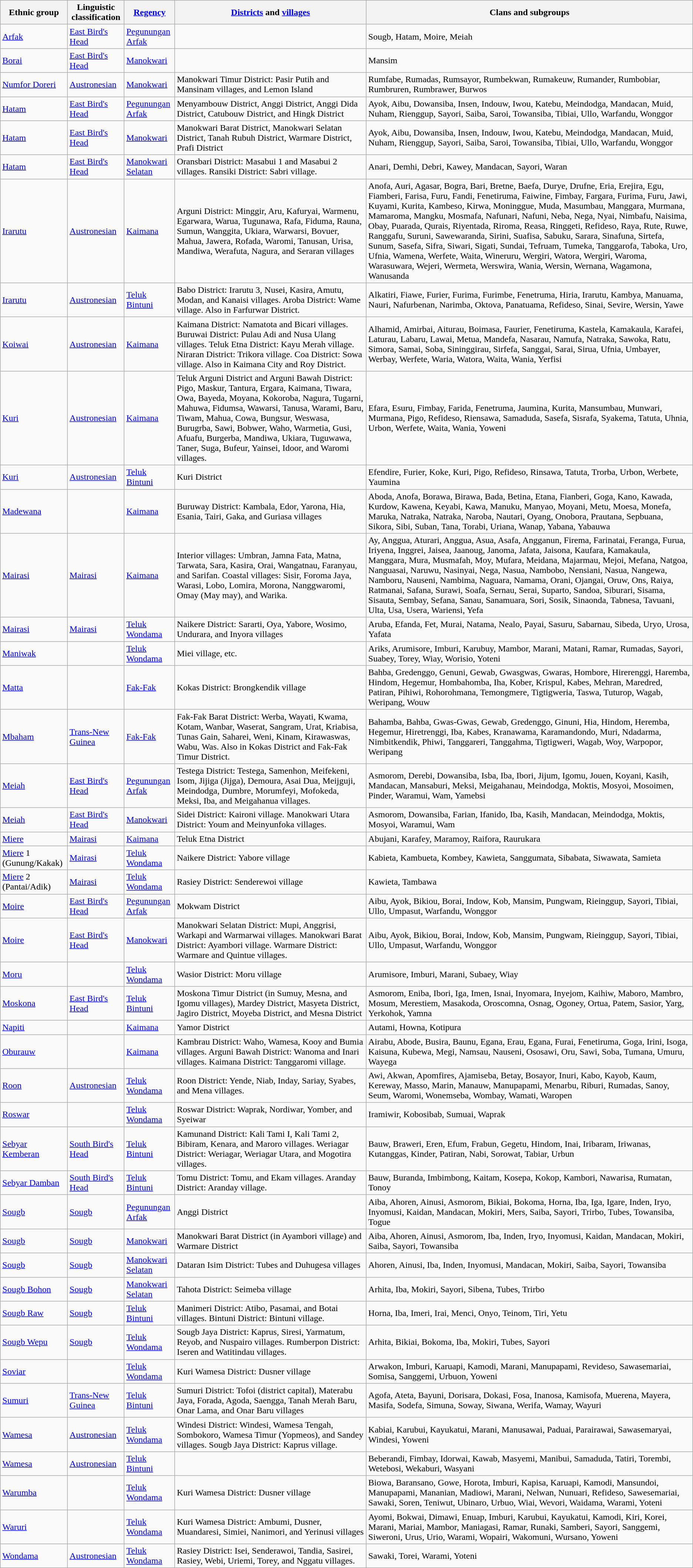<table class="wikitable sortable">
<tr>
<th>Ethnic group</th>
<th>Linguistic classification</th>
<th><a href='#'>Regency</a></th>
<th><a href='#'>Districts</a> and <a href='#'>villages</a></th>
<th>Clans and subgroups</th>
</tr>
<tr>
<td><a href='#'>Arfak</a></td>
<td><a href='#'>East Bird's Head</a></td>
<td><a href='#'>Pegunungan Arfak</a></td>
<td></td>
<td>Sougb, Hatam, Moire, Meiah</td>
</tr>
<tr>
<td><a href='#'>Borai</a></td>
<td><a href='#'>East Bird's Head</a></td>
<td><a href='#'>Manokwari</a></td>
<td></td>
<td>Mansim</td>
</tr>
<tr>
<td><a href='#'>Numfor Doreri</a></td>
<td><a href='#'>Austronesian</a></td>
<td><a href='#'>Manokwari</a></td>
<td>Manokwari Timur District: Pasir Putih and Mansinam villages, and Lemon Island</td>
<td>Rumfabe, Rumadas, Rumsayor, Rumbekwan, Rumakeuw, Rumander, Rumbobiar, Rumbruren, Rumbrawer, Burwos</td>
</tr>
<tr>
<td><a href='#'>Hatam</a></td>
<td><a href='#'>East Bird's Head</a></td>
<td><a href='#'>Pegunungan Arfak</a></td>
<td>Menyambouw District, Anggi District, Anggi Dida District, Catubouw District, and Hingk District</td>
<td>Ayok, Aibu, Dowansiba, Insen, Indouw, Iwou, Katebu, Meindodga, Mandacan, Muid, Nuham, Rienggup, Sayori, Saiba, Saroi, Towansiba, Tibiai, Ullo, Warfandu, Wonggor</td>
</tr>
<tr>
<td><a href='#'>Hatam</a></td>
<td><a href='#'>East Bird's Head</a></td>
<td><a href='#'>Manokwari</a></td>
<td>Manokwari Barat District, Manokwari Selatan District, Tanah Rubuh District, Warmare District, Prafi District</td>
<td>Ayok, Aibu, Dowansiba, Insen, Indouw, Iwou, Katebu, Meindodga, Mandacan, Muid, Nuham, Rienggup, Sayori, Saiba, Saroi, Towansiba, Tibiai, Ullo, Warfandu, Wonggor</td>
</tr>
<tr>
<td><a href='#'>Hatam</a></td>
<td><a href='#'>East Bird's Head</a></td>
<td><a href='#'>Manokwari Selatan</a></td>
<td>Oransbari District: Masabui 1 and Masabui 2 villages. Ransiki District: Sabri village.</td>
<td>Anari, Demhi, Debri, Kawey, Mandacan, Sayori, Waran</td>
</tr>
<tr>
<td><a href='#'>Irarutu</a></td>
<td><a href='#'>Austronesian</a></td>
<td><a href='#'>Kaimana</a></td>
<td>Arguni District: Minggir, Aru, Kafuryai, Warmenu, Egarwara, Warua, Tugunawa, Rafa, Fiduma, Rauna, Sumun, Wanggita, Ukiara, Warwarsi, Bovuer, Mahua, Jawera, Rofada, Waromi, Tanusan, Urisa, Mandiwa, Werafuta, Nagura, and Seraran villages</td>
<td>Anofa, Auri, Agasar, Bogra, Bari, Bretne, Baefa, Durye, Drufne, Eria, Erejira, Egu, Fiamberi, Farisa, Furu, Fandi, Fenetiruma, Faiwine, Fimbay, Fargara, Furima, Furu, Jawi, Kuyami, Kurita, Kambeso, Kirwa, Moninggue, Muda, Masumbau, Manggara, Murmana, Mamaroma, Mangku, Mosmafa, Nafunari, Nafuni, Neba, Nega, Nyai, Nimbafu, Naisima, Obay, Puarada, Qurais, Riyentada, Riroma, Reasa, Ringgeti, Refideso, Raya, Rute, Ruwe, Ranggafu, Suruni, Sawewaranda, Sirini, Suafisa, Sabuku, Sarara, Sinafuna, Sirtefa, Sunum, Sasefa, Sifra, Siwari, Sigati, Sundai, Tefruam, Tumeka, Tanggarofa, Taboka, Uro, Ufnia, Wamena, Werfete, Waita, Wineruru, Wergiri, Watora, Wergiri, Waroma, Warasuwara, Wejeri, Wermeta, Werswira, Wania, Wersin, Wernana, Wagamona, Wanusanda</td>
</tr>
<tr>
<td><a href='#'>Irarutu</a></td>
<td><a href='#'>Austronesian</a></td>
<td><a href='#'>Teluk Bintuni</a></td>
<td>Babo District: Irarutu 3, Nusei, Kasira, Amutu, Modan, and Kanaisi villages. Aroba District: Wame village. Also in Farfurwar District.</td>
<td>Alkatiri, Fiawe, Furier, Furima, Furimbe, Fenetruma, Hiria, Irarutu, Kambya, Manuama, Nauri, Nafurbenan, Narimba, Oktova, Panatuama, Refideso, Sinai, Sevire, Wersin, Yawe</td>
</tr>
<tr>
<td><a href='#'>Koiwai</a></td>
<td><a href='#'>Austronesian</a></td>
<td><a href='#'>Kaimana</a></td>
<td>Kaimana District: Namatota and Bicari villages. Buruwai District: Pulau Adi and Nusa Ulang villages. Teluk Etna District: Kayu Merah village. Niraran District: Trikora village. Coa District: Sowa village. Also in Kaimana City and Roy District.</td>
<td>Alhamid, Amirbai, Aiturau, Boimasa, Faurier, Fenetiruma, Kastela, Kamakaula, Karafei, Laturau, Labaru, Lawai, Metua, Mandefa, Nasarau, Namufa, Natraka, Sawoka, Ratu, Simora, Samai, Soba, Sininggirau, Sirfefa, Sanggai, Sarai, Sirua, Ufnia, Umbayer, Werbay, Werfete, Waria, Watora, Waita, Wania, Yerfisi</td>
</tr>
<tr>
<td><a href='#'>Kuri</a></td>
<td><a href='#'>Austronesian</a></td>
<td><a href='#'>Kaimana</a></td>
<td>Teluk Arguni District and Arguni Bawah District: Pigo, Maskur, Tantura, Ergara, Kaimana, Tiwara, Owa, Bayeda, Moyana, Kokoroba, Nagura, Tugarni, Mahuwa, Fidumsa, Wawarsi, Tanusa, Warami, Baru, Tiwam, Mahua, Cowa, Bungsur, Weswasa, Burugrba, Sawi, Bobwer, Waho, Warmetia, Gusi, Afuafu, Burgerba, Mandiwa, Ukiara, Tuguwawa, Taner, Suga, Bufeur, Yainsei, Idoor, and Waromi villages.</td>
<td>Efara, Esuru, Fimbay, Farida, Fenetruma, Jaumina, Kurita, Mansumbau, Munwari, Murmana, Pigo, Refideso, Riensawa, Samaduda, Sasefa, Sisrafa, Syakema, Tatuta, Uhnia, Urbon, Werfete, Waita, Wania, Yoweni</td>
</tr>
<tr>
<td><a href='#'>Kuri</a></td>
<td><a href='#'>Austronesian</a></td>
<td><a href='#'>Teluk Bintuni</a></td>
<td>Kuri District</td>
<td>Efendire, Furier, Koke, Kuri, Pigo, Refideso, Rinsawa, Tatuta, Trorba, Urbon, Werbete, Yaumina</td>
</tr>
<tr>
<td><a href='#'>Madewana</a></td>
<td></td>
<td><a href='#'>Kaimana</a></td>
<td>Buruway District: Kambala, Edor, Yarona, Hia, Esania, Tairi, Gaka, and Guriasa villages</td>
<td>Aboda, Anofa, Borawa, Birawa, Bada, Betina, Etana, Fianberi, Goga, Kano, Kawada, Kurdow, Kawena, Keyabi, Kawa, Manuku, Manyao, Moyani, Metu, Moesa, Monefa, Maruka, Natraka, Natraka, Naroba, Nautari, Oyang, Onobora, Prautana, Sepbuana, Sikora, Sibi, Suban, Tana, Torabi, Uriana, Wanap, Yabana, Yabauwa</td>
</tr>
<tr>
<td><a href='#'>Mairasi</a></td>
<td><a href='#'>Mairasi</a></td>
<td><a href='#'>Kaimana</a></td>
<td>Interior villages: Umbran, Jamna Fata, Matna, Tarwata, Sara, Kasira, Orai, Wangatnau, Faranyau, and Sarifan. Coastal villages: Sisir, Foroma Jaya, Warasi, Lobo, Lomira, Morona, Nanggwaromi, Omay (May may), and Warika.</td>
<td>Ay, Anggua, Aturari, Anggua, Asua, Asafa, Angganun, Firema, Farinatai, Feranga, Furua, Iriyena, Inggrei, Jaisea, Jaanoug, Janoma, Jafata, Jaisona, Kaufara, Kamakaula, Manggara, Mura, Musmafah, Moy, Mufara, Meidana, Majarmau, Mejoi, Mefana, Natgoa, Nanguasai, Naruwu, Nasinyai, Nega, Nasua, Nambobo, Nensiani, Nasua, Nangewa, Namboru, Nauseni, Nambima, Naguara, Namama, Orani, Ojangai, Oruw, Ons, Raiya, Ratmanai, Safana, Surawi, Soafa, Sernau, Serai, Suparto, Sandoa, Siburari, Sisama, Sisauta, Sembay, Sefana, Sanau, Sanamuara, Sori, Sosik, Sinaonda, Tabnesa, Tavuani, Ulta, Usa, Usera, Wariensi, Yefa</td>
</tr>
<tr>
<td><a href='#'>Mairasi</a></td>
<td><a href='#'>Mairasi</a></td>
<td><a href='#'>Teluk Wondama</a></td>
<td>Naikere District: Sararti, Oya, Yabore, Wosimo, Undurara, and Inyora villages</td>
<td>Aruba, Efanda, Fet, Murai, Natama, Nealo, Payai, Sasuru, Sabarnau, Sibeda, Uryo, Urosa, Yafata</td>
</tr>
<tr>
<td><a href='#'>Maniwak</a></td>
<td></td>
<td><a href='#'>Teluk Wondama</a></td>
<td>Miei village, etc.</td>
<td>Ariks, Arumisore, Imburi, Karubuy, Mambor, Marani, Matani, Ramar, Rumadas, Sayori, Suabey, Torey, Wiay, Worisio, Yoteni</td>
</tr>
<tr>
<td><a href='#'>Matta</a></td>
<td></td>
<td><a href='#'>Fak-Fak</a></td>
<td>Kokas District: Brongkendik village</td>
<td>Bahba, Gredenggo, Genuni, Gewab, Gwasgwas, Gwaras, Hombore, Hirerenggi, Haremba, Hindom, Hegemur, Hombahomba, Iha, Kober, Krispul, Kabes, Mehran, Maredred, Patiran, Pihiwi, Rohorohmana, Temongmere, Tigtigweria, Taswa, Tuturop, Wagab, Weripang, Wouw</td>
</tr>
<tr>
<td><a href='#'>Mbaham</a></td>
<td><a href='#'>Trans-New Guinea</a></td>
<td><a href='#'>Fak-Fak</a></td>
<td>Fak-Fak Barat District: Werba, Wayati, Kwama, Kotam, Wanbar, Waserat, Sangram, Urat, Kriabisa, Tunas Gain, Saharei, Weni, Kinam, Kirawaswas, Wabu, Was. Also in Kokas District and Fak-Fak Timur District.</td>
<td>Bahamba, Bahba, Gwas-Gwas, Gewab, Gredenggo, Ginuni, Hia, Hindom, Heremba, Hegemur, Hiretrenggi, Iba, Kabes, Kranawama, Karamandondo, Muri, Ndadarma, Nimbitkendik, Phiwi, Tanggareri, Tanggahma, Tigtigweri, Wagab, Woy, Warpopor, Weripang</td>
</tr>
<tr>
<td><a href='#'>Meiah</a></td>
<td><a href='#'>East Bird's Head</a></td>
<td><a href='#'>Pegunungan Arfak</a></td>
<td>Testega District: Testega, Samenhon, Meifekeni, Isom, Jijiga (Jijga), Demoura, Asai Dua, Meijguji, Meindodga, Dumbre, Morumfeyi, Mofokeda, Meksi, Iba, and Meigahanua villages.</td>
<td>Asmorom, Derebi, Dowansiba, Isba, Iba, Ibori, Jijum, Igomu, Jouen, Koyani, Kasih, Mandacan, Mansaburi, Meksi, Meigahanau, Meindodga, Moktis, Mosyoi, Mosoimen, Pinder, Waramui, Wam, Yamebsi</td>
</tr>
<tr>
<td><a href='#'>Meiah</a></td>
<td><a href='#'>East Bird's Head</a></td>
<td><a href='#'>Manokwari</a></td>
<td>Sidei District: Kaironi village. Manokwari Utara District: Youm and Meinyunfoka villages.</td>
<td>Asmorom, Dowansiba, Farian, Ifanido, Iba, Kasih, Mandacan, Meindodga, Moktis, Mosyoi, Waramui, Wam</td>
</tr>
<tr>
<td><a href='#'>Miere</a></td>
<td><a href='#'>Mairasi</a></td>
<td><a href='#'>Kaimana</a></td>
<td>Teluk Etna District</td>
<td>Abujani, Karafey, Maramoy, Raifora, Raurukara</td>
</tr>
<tr>
<td><a href='#'>Miere</a> 1 (Gunung/Kakak)</td>
<td><a href='#'>Mairasi</a></td>
<td><a href='#'>Teluk Wondama</a></td>
<td>Naikere District: Yabore village</td>
<td>Kabieta, Kambueta, Kombey, Kawieta, Sanggumata, Sibabata, Siwawata, Samieta</td>
</tr>
<tr>
<td><a href='#'>Miere</a> 2 (Pantai/Adik)</td>
<td><a href='#'>Mairasi</a></td>
<td><a href='#'>Teluk Wondama</a></td>
<td>Rasiey District: Senderewoi village</td>
<td>Kawieta, Tambawa</td>
</tr>
<tr>
<td><a href='#'>Moire</a></td>
<td><a href='#'>East Bird's Head</a></td>
<td><a href='#'>Pegunungan Arfak</a></td>
<td>Mokwam District</td>
<td>Aibu, Ayok, Bikiou, Borai, Indow, Kob, Mansim, Pungwam, Rieinggup, Sayori, Tibiai, Ullo, Umpasut, Warfandu, Wonggor</td>
</tr>
<tr>
<td><a href='#'>Moire</a></td>
<td><a href='#'>East Bird's Head</a></td>
<td><a href='#'>Manokwari</a></td>
<td>Manokwari Selatan District: Mupi, Anggrisi, Warkapi and Warmarwai villages. Manokwari Barat District: Ayambori village. Warmare District: Warmare and Quintue villages.</td>
<td>Aibu, Ayok, Bikiou, Borai, Indow, Kob, Mansim, Pungwam, Rieinggup, Sayori, Tibiai, Ullo, Umpasut, Warfandu, Wonggor</td>
</tr>
<tr>
<td><a href='#'>Moru</a></td>
<td></td>
<td><a href='#'>Teluk Wondama</a></td>
<td>Wasior District: Moru village</td>
<td>Arumisore, Imburi, Marani, Subaey, Wiay</td>
</tr>
<tr>
<td><a href='#'>Moskona</a></td>
<td><a href='#'>East Bird's Head</a></td>
<td><a href='#'>Teluk Bintuni</a></td>
<td>Moskona Timur District (in Sumuy, Mesna, and Igomu villages), Mardey District, Masyeta District, Jagiro District, Moyeba District, and Mesna District</td>
<td>Asmorom, Eniba, Ibori, Iga, Imen, Isnai, Inyomara, Inyejom, Kaihiw, Maboro, Mambro, Mosum, Merestiem, Masakoda, Oroscomna, Osnag, Ogoney, Ortua, Patem, Sasior, Yarg, Yerkohok, Yamna</td>
</tr>
<tr>
<td><a href='#'>Napiti</a></td>
<td></td>
<td><a href='#'>Kaimana</a></td>
<td>Yamor District</td>
<td>Autami, Howna, Kotipura</td>
</tr>
<tr>
<td><a href='#'>Oburauw</a></td>
<td></td>
<td><a href='#'>Kaimana</a></td>
<td>Kambrau District: Waho, Wamesa, Kooy and Bumia villages. Arguni Bawah District: Wanoma and Inari villages. Kaimana District: Tanggaromi village.</td>
<td>Airabu, Abode, Busira, Baunu, Egana, Erau, Egana, Furai, Fenetiruma, Goga, Irini, Isoga, Kaisuna, Kubewa, Megi, Namsau, Nauseni, Ososawi, Oru, Sawi, Soba, Tumana, Umuru, Wayega</td>
</tr>
<tr>
<td><a href='#'>Roon</a></td>
<td><a href='#'>Austronesian</a></td>
<td><a href='#'>Teluk Wondama</a></td>
<td>Roon District: Yende, Niab, Inday, Sariay, Syabes, and Mena villages.</td>
<td>Awi, Akwan, Apomfires, Ajamiseba, Betay, Bosayor, Inuri, Kabo, Kayob, Kaum, Kereway, Masso, Marin, Manauw, Manupapami, Menarbu, Riburi, Rumadas, Sanoy, Seum, Waromi, Wonemseba, Wombay, Wamati, Waropen</td>
</tr>
<tr>
<td><a href='#'>Roswar</a></td>
<td></td>
<td><a href='#'>Teluk Wondama</a></td>
<td>Roswar District: Waprak, Nordiwar, Yomber, and Syeiwar</td>
<td>Iramiwir, Kobosibab, Sumuai, Waprak</td>
</tr>
<tr>
<td><a href='#'>Sebyar Kemberan</a></td>
<td><a href='#'>South Bird's Head</a></td>
<td><a href='#'>Teluk Bintuni</a></td>
<td>Kamunand District: Kali Tami I, Kali Tami 2, Bibiram, Kenara, and Maroro villages. Weriagar District: Weriagar, Weriagar Utara, and Mogotira villages.</td>
<td>Bauw, Braweri, Eren, Efum, Frabun, Gegetu, Hindom, Inai, Iribaram, Iriwanas, Kutanggas, Kinder, Patiran, Nabi, Sorowat, Tabiar, Urbun</td>
</tr>
<tr>
<td><a href='#'>Sebyar Damban</a></td>
<td><a href='#'>South Bird's Head</a></td>
<td><a href='#'>Teluk Bintuni</a></td>
<td>Tomu District: Tomu, and Ekam villages. Aranday District: Aranday village.</td>
<td>Bauw, Buranda, Imbimbong, Kaitam, Kosepa, Kokop, Kambori, Nawarisa, Rumatan, Tonoy</td>
</tr>
<tr>
<td><a href='#'>Sougb</a></td>
<td><a href='#'>Sougb</a></td>
<td><a href='#'>Pegunungan Arfak</a></td>
<td>Anggi District</td>
<td>Aiba, Ahoren, Ainusi, Asmorom, Bikiai, Bokoma, Horna, Iba, Iga, Igare, Inden, Iryo, Inyomusi, Kaidan, Mandacan, Mokiri, Mers, Saiba, Sayori, Trirbo, Tubes, Towansiba, Togue</td>
</tr>
<tr>
<td><a href='#'>Sougb</a></td>
<td><a href='#'>Sougb</a></td>
<td><a href='#'>Manokwari</a></td>
<td>Manokwari Barat District (in Ayambori village) and Warmare District</td>
<td>Aiba, Ahoren, Ainusi, Asmorom, Iba, Inden, Iryo, Inyomusi, Kaidan, Mandacan, Mokiri, Saiba, Sayori, Towansiba</td>
</tr>
<tr>
<td><a href='#'>Sougb</a></td>
<td><a href='#'>Sougb</a></td>
<td><a href='#'>Manokwari Selatan</a></td>
<td>Dataran Isim District: Tubes and Duhugesa villages</td>
<td>Ahoren, Ainusi, Iba, Inden, Inyomusi, Mandacan, Mokiri, Saiba, Sayori, Towansiba</td>
</tr>
<tr>
<td><a href='#'>Sougb Bohon</a></td>
<td><a href='#'>Sougb</a></td>
<td><a href='#'>Manokwari Selatan</a></td>
<td>Tahota District: Seimeba village</td>
<td>Arhita, Iba, Mokiri, Sayori, Sibena, Tubes, Trirbo</td>
</tr>
<tr>
<td><a href='#'>Sougb Raw</a></td>
<td><a href='#'>Sougb</a></td>
<td><a href='#'>Teluk Bintuni</a></td>
<td>Manimeri District: Atibo, Pasamai, and Botai villages. Bintuni District: Bintuni village.</td>
<td>Horna, Iba, Imeri, Irai, Menci, Onyo, Teinom, Tiri, Yetu</td>
</tr>
<tr>
<td><a href='#'>Sougb Wepu</a></td>
<td><a href='#'>Sougb</a></td>
<td><a href='#'>Teluk Wondama</a></td>
<td>Sougb Jaya District: Kaprus, Siresi, Yarmatum, Reyob, and Nuspairo villages. Rumberpon District: Iseren and Watitindau villages.</td>
<td>Arhita, Bikiai, Bokoma, Iba, Mokiri, Tubes, Sayori</td>
</tr>
<tr>
<td><a href='#'>Soviar</a></td>
<td></td>
<td><a href='#'>Teluk Wondama</a></td>
<td>Kuri Wamesa District: Dusner village</td>
<td>Arwakon, Imburi, Karuapi, Kamodi, Marani, Manupapami, Revideso, Sawasemariai, Somisa, Sanggemi, Urbuon, Yoweni</td>
</tr>
<tr>
<td><a href='#'>Sumuri</a></td>
<td><a href='#'>Trans-New Guinea</a></td>
<td><a href='#'>Teluk Bintuni</a></td>
<td>Sumuri District: Tofoi (district capital), Materabu Jaya, Forada, Agoda, Saengga, Tanah Merah Baru, Onar Lama, and Onar Baru villages</td>
<td>Agofa, Ateta, Bayuni, Dorisara, Dokasi, Fosa, Inanosa, Kamisofa, Muerena, Mayera, Masifa, Sodefa, Simuna, Soway, Siwana, Werifa, Wamay, Wayuri</td>
</tr>
<tr>
<td><a href='#'>Wamesa</a></td>
<td><a href='#'>Austronesian</a></td>
<td><a href='#'>Teluk Wondama</a></td>
<td>Windesi District: Windesi, Wamesa Tengah, Sombokoro, Wamesa Timur (Yopmeos), and Sandey villages. Sougb Jaya District: Kaprus village.</td>
<td>Kabiai, Karubui, Kayukatui, Marani, Manusawai, Paduai, Parairawai, Sawasemaryai, Windesi, Yoweni</td>
</tr>
<tr>
<td><a href='#'>Wamesa</a></td>
<td><a href='#'>Austronesian</a></td>
<td><a href='#'>Teluk Bintuni</a></td>
<td></td>
<td>Beberandi, Fimbay, Idorwai, Kawab, Masyemi, Manibui, Samaduda, Tatiri, Torembi, Wetebosi, Wekaburi, Wasyani</td>
</tr>
<tr>
<td><a href='#'>Warumba</a></td>
<td></td>
<td><a href='#'>Teluk Wondama</a></td>
<td>Kuri Wamesa District: Dusner village</td>
<td>Biowa, Baransano, Gowe, Horota, Imburi, Kapisa, Karuapi, Kamodi, Mansundoi, Manupapami, Mananian, Madiowi, Marani, Nelwan, Nunuari, Refideso, Sawesemariai, Sawaki, Soren, Teniwut, Ubinaro, Urbuo, Wiai, Wevori, Waidama, Warami, Yoteni</td>
</tr>
<tr>
<td><a href='#'>Waruri</a></td>
<td></td>
<td><a href='#'>Teluk Wondama</a></td>
<td>Kuri Wamesa District: Ambumi, Dusner, Muandaresi, Simiei, Nanimori, and Yerinusi villages</td>
<td>Ayomi, Bokwai, Dimawi, Enuap, Imburi, Karubui, Kayukatui, Kamodi, Kiri, Korei, Marani, Mariai, Mambor, Maniagasi, Ramar, Runaki, Samberi, Sayori, Sanggemi, Siweroni, Urus, Urio, Warami, Wopairi, Wakomuni, Wursano, Yoweni</td>
</tr>
<tr>
<td><a href='#'>Wondama</a></td>
<td><a href='#'>Austronesian</a></td>
<td><a href='#'>Teluk Wondama</a></td>
<td>Rasiey District: Isei, Senderawoi, Tandia, Sasirei, Rasiey, Webi, Uriemi, Torey, and Nggatu villages.</td>
<td>Sawaki, Torei, Warami, Yoteni</td>
</tr>
</table>
